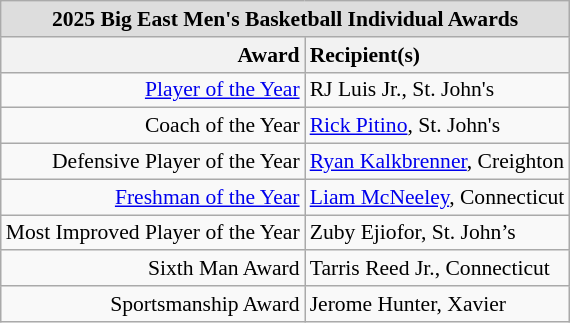<table class="wikitable" style="white-space:nowrap; font-size:90%;">
<tr>
<td colspan="7" style="text-align:center; background:#ddd;"><strong>2025 Big East Men's Basketball Individual Awards</strong> </td>
</tr>
<tr>
<th style="text-align:right;">Award</th>
<th style="text-align:left;">Recipient(s)</th>
</tr>
<tr>
<td style="text-align:right;"><a href='#'>Player of the Year</a></td>
<td style="text-align:left;">RJ Luis Jr., St. John's</td>
</tr>
<tr>
<td style="text-align:right;">Coach of the Year</td>
<td style="text-align:left;"><a href='#'>Rick Pitino</a>, St. John's</td>
</tr>
<tr>
<td style="text-align:right;">Defensive Player of the Year</td>
<td style="text-align:left;"><a href='#'>Ryan Kalkbrenner</a>, Creighton</td>
</tr>
<tr>
<td style="text-align:right;"><a href='#'>Freshman of the Year</a></td>
<td style="text-align:left;"><a href='#'>Liam McNeeley</a>, Connecticut</td>
</tr>
<tr>
<td style="text-align:right;">Most Improved Player of the Year</td>
<td style="text-align:left;">Zuby Ejiofor, St. John’s</td>
</tr>
<tr>
<td style="text-align:right;">Sixth Man Award</td>
<td style="text-align:left;">Tarris Reed Jr., Connecticut</td>
</tr>
<tr>
<td style="text-align:right;">Sportsmanship Award</td>
<td style="text-align:left;">Jerome Hunter, Xavier</td>
</tr>
</table>
